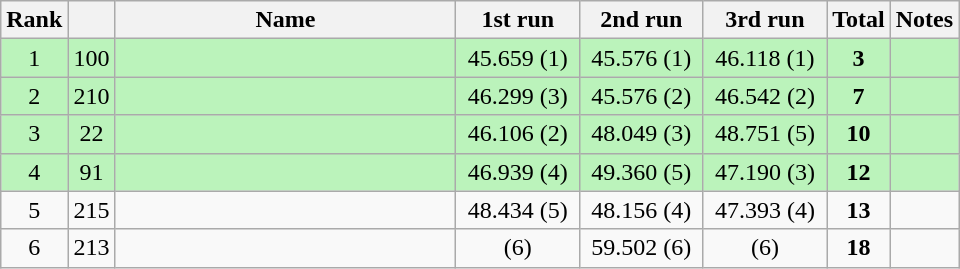<table class="sortable wikitable" style="text-align:center;">
<tr>
<th width="30">Rank</th>
<th width="20"></th>
<th width="220">Name</th>
<th width="75">1st run</th>
<th width="75">2nd run</th>
<th width="75">3rd run</th>
<th width="30">Total</th>
<th width="30">Notes</th>
</tr>
<tr bgcolor=#bbf3bb>
<td>1</td>
<td>100</td>
<td align="left"></td>
<td>45.659 (1)</td>
<td>45.576 (1)</td>
<td>46.118 (1)</td>
<td><strong>3</strong></td>
<td></td>
</tr>
<tr bgcolor=#bbf3bb>
<td>2</td>
<td>210</td>
<td align="left"></td>
<td>46.299 (3)</td>
<td>45.576 (2)</td>
<td>46.542 (2)</td>
<td><strong>7</strong></td>
<td></td>
</tr>
<tr bgcolor=#bbf3bb>
<td>3</td>
<td>22</td>
<td align="left"></td>
<td>46.106 (2)</td>
<td>48.049 (3)</td>
<td>48.751 (5)</td>
<td><strong>10</strong></td>
<td></td>
</tr>
<tr bgcolor=#bbf3bb>
<td>4</td>
<td>91</td>
<td align="left"></td>
<td>46.939 (4)</td>
<td>49.360 (5)</td>
<td>47.190 (3)</td>
<td><strong>12</strong></td>
<td></td>
</tr>
<tr>
<td>5</td>
<td>215</td>
<td align="left"></td>
<td>48.434 (5)</td>
<td>48.156 (4)</td>
<td>47.393 (4)</td>
<td><strong>13</strong></td>
<td></td>
</tr>
<tr>
<td>6</td>
<td>213</td>
<td align="left"></td>
<td> (6)</td>
<td>59.502 (6)</td>
<td> (6)</td>
<td><strong>18</strong></td>
<td></td>
</tr>
</table>
